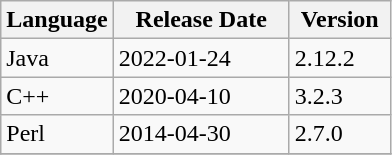<table class="wikitable">
<tr>
<th width=60>Language</th>
<th width=110>Release Date</th>
<th width=60>Version</th>
</tr>
<tr>
<td>Java</td>
<td>2022-01-24</td>
<td>2.12.2</td>
</tr>
<tr>
<td>C++</td>
<td>2020-04-10</td>
<td>3.2.3</td>
</tr>
<tr>
<td>Perl</td>
<td>2014-04-30</td>
<td>2.7.0</td>
</tr>
<tr>
</tr>
</table>
